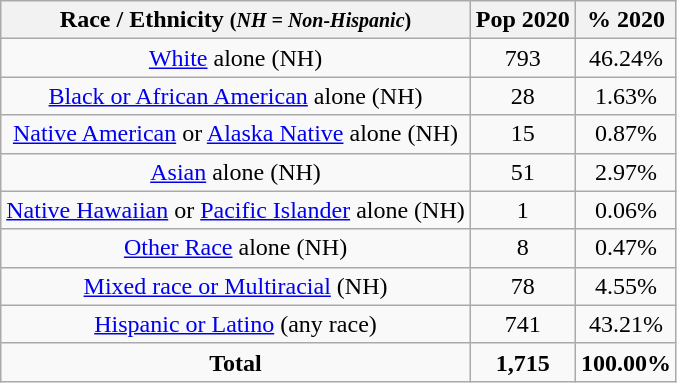<table class="wikitable" style="text-align:center;">
<tr>
<th>Race / Ethnicity <small>(<em>NH = Non-Hispanic</em>)</small></th>
<th>Pop 2020</th>
<th>% 2020</th>
</tr>
<tr>
<td><a href='#'>White</a> alone (NH)</td>
<td>793</td>
<td>46.24%</td>
</tr>
<tr>
<td><a href='#'>Black or African American</a> alone (NH)</td>
<td>28</td>
<td>1.63%</td>
</tr>
<tr>
<td><a href='#'>Native American</a> or <a href='#'>Alaska Native</a> alone (NH)</td>
<td>15</td>
<td>0.87%</td>
</tr>
<tr>
<td><a href='#'>Asian</a> alone (NH)</td>
<td>51</td>
<td>2.97%</td>
</tr>
<tr>
<td><a href='#'>Native Hawaiian</a> or <a href='#'>Pacific Islander</a> alone (NH)</td>
<td>1</td>
<td>0.06%</td>
</tr>
<tr>
<td><a href='#'>Other Race</a> alone (NH)</td>
<td>8</td>
<td>0.47%</td>
</tr>
<tr>
<td><a href='#'>Mixed race or Multiracial</a> (NH)</td>
<td>78</td>
<td>4.55%</td>
</tr>
<tr>
<td><a href='#'>Hispanic or Latino</a> (any race)</td>
<td>741</td>
<td>43.21%</td>
</tr>
<tr>
<td><strong>Total</strong></td>
<td><strong>1,715</strong></td>
<td><strong>100.00%</strong></td>
</tr>
</table>
